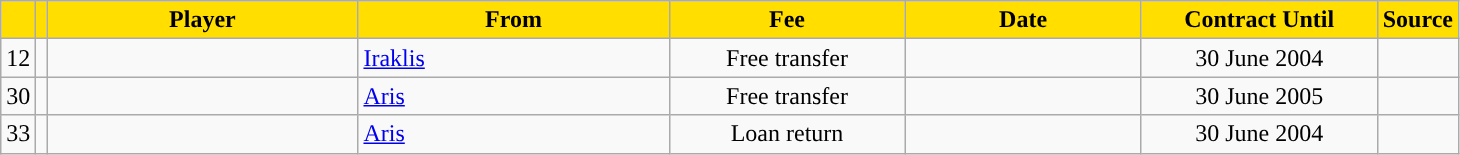<table class="wikitable sortable">
<tr>
<th style="background:#FFDE00"></th>
<th style="background:#FFDE00"></th>
<th width=200 style="background:#FFDE00">Player</th>
<th width=200 style="background:#FFDE00">From</th>
<th width=150 style="background:#FFDE00">Fee</th>
<th width=150 style="background:#FFDE00">Date</th>
<th width=150 style="background:#FFDE00">Contract Until</th>
<th style="background:#FFDE00">Source</th>
</tr>
<tr>
<td align=center>12</td>
<td align=center></td>
<td></td>
<td> <a href='#'>Iraklis</a></td>
<td align=center>Free transfer</td>
<td align=center></td>
<td align=center>30 June 2004</td>
<td align=center></td>
</tr>
<tr>
<td align=center>30</td>
<td align=center></td>
<td></td>
<td> <a href='#'>Aris</a></td>
<td align=center>Free transfer</td>
<td align=center></td>
<td align=center>30 June 2005</td>
<td align=center></td>
</tr>
<tr>
<td align=center>33</td>
<td align=center></td>
<td></td>
<td> <a href='#'>Aris</a></td>
<td align=center>Loan return</td>
<td align=center></td>
<td align=center>30 June 2004</td>
<td align=center></td>
</tr>
</table>
